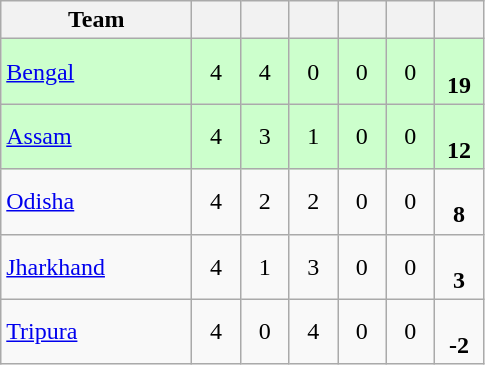<table class="wikitable" style="text-align:center">
<tr>
<th style="width:120px">Team</th>
<th style="width:25px"></th>
<th style="width:25px"></th>
<th style="width:25px"></th>
<th style="width:25px"></th>
<th style="width:25px"></th>
<th style="width:25px"></th>
</tr>
<tr style="background:#cfc;">
<td style="text-align:left"><a href='#'>Bengal</a></td>
<td>4</td>
<td>4</td>
<td>0</td>
<td>0</td>
<td>0</td>
<td><br><strong>19</strong></td>
</tr>
<tr style="background:#cfc;">
<td style="text-align:left"><a href='#'>Assam</a></td>
<td>4</td>
<td>3</td>
<td>1</td>
<td>0</td>
<td>0</td>
<td><br><strong>12</strong></td>
</tr>
<tr>
<td style="text-align:left"><a href='#'>Odisha</a></td>
<td>4</td>
<td>2</td>
<td>2</td>
<td>0</td>
<td>0</td>
<td><br><strong>8</strong></td>
</tr>
<tr>
<td style="text-align:left"><a href='#'>Jharkhand</a></td>
<td>4</td>
<td>1</td>
<td>3</td>
<td>0</td>
<td>0</td>
<td><br><strong>3</strong></td>
</tr>
<tr>
<td style="text-align:left"><a href='#'>Tripura</a></td>
<td>4</td>
<td>0</td>
<td>4</td>
<td>0</td>
<td>0</td>
<td><br><strong>-2</strong></td>
</tr>
</table>
